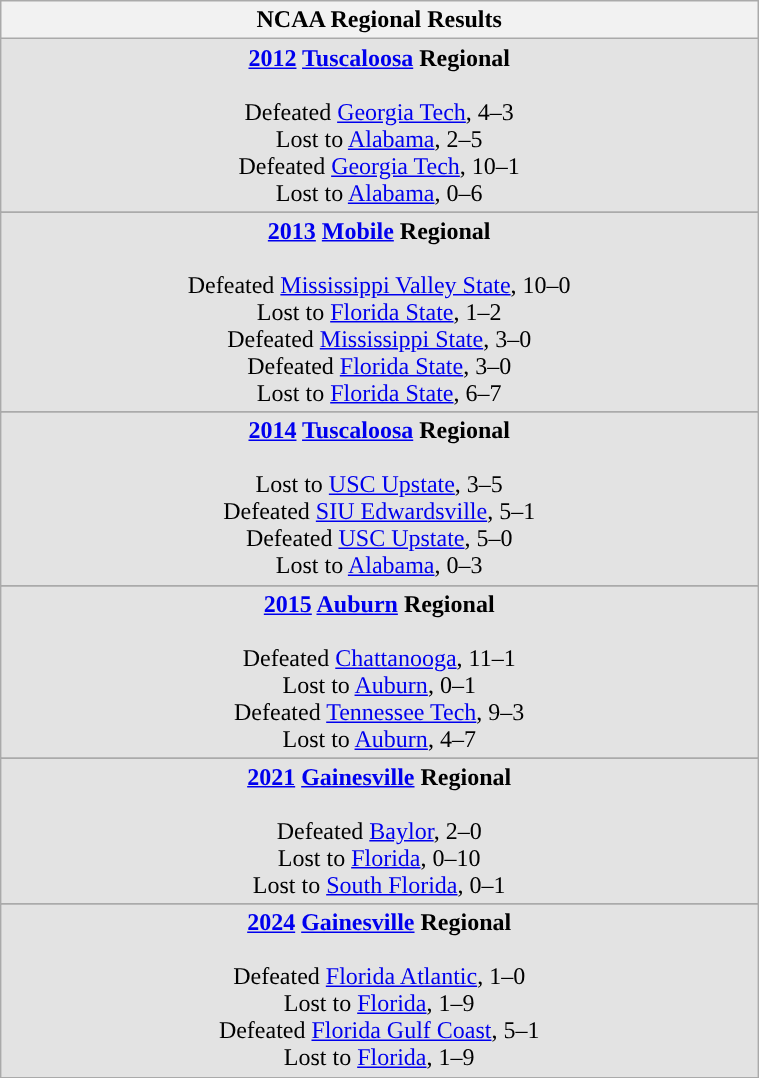<table Class="wikitable" width="40%">
<tr>
<th>NCAA Regional Results</th>
</tr>
<tr style="background: #e3e3e3;">
<td align="center"><strong><a href='#'>2012</a> <a href='#'>Tuscaloosa</a> Regional</strong><br><br>Defeated <a href='#'>Georgia Tech</a>, 4–3<br>
Lost to <a href='#'>Alabama</a>, 2–5<br>
Defeated <a href='#'>Georgia Tech</a>, 10–1<br>
Lost to <a href='#'>Alabama</a>, 0–6</td>
</tr>
<tr>
</tr>
<tr style="background: #e3e3e3;">
<td align="center"><strong><a href='#'>2013</a> <a href='#'>Mobile</a> Regional</strong><br><br>Defeated <a href='#'>Mississippi Valley State</a>, 10–0<br>
Lost to <a href='#'>Florida State</a>, 1–2<br>
Defeated <a href='#'>Mississippi State</a>, 3–0<br>
Defeated <a href='#'>Florida State</a>, 3–0<br>
Lost to <a href='#'>Florida State</a>, 6–7</td>
</tr>
<tr>
</tr>
<tr style="background: #e3e3e3;">
<td align="center"><strong><a href='#'>2014</a> <a href='#'>Tuscaloosa</a> Regional</strong><br><br>Lost to <a href='#'>USC Upstate</a>, 3–5<br>
Defeated <a href='#'>SIU Edwardsville</a>, 5–1<br>
Defeated <a href='#'>USC Upstate</a>, 5–0<br>
Lost to <a href='#'>Alabama</a>, 0–3</td>
</tr>
<tr>
</tr>
<tr style="background: #e3e3e3;">
<td align="center"><strong><a href='#'>2015</a> <a href='#'>Auburn</a> Regional</strong><br><br>Defeated <a href='#'>Chattanooga</a>, 11–1<br>
Lost to <a href='#'>Auburn</a>, 0–1<br>
Defeated <a href='#'>Tennessee Tech</a>, 9–3<br>
Lost to <a href='#'>Auburn</a>, 4–7</td>
</tr>
<tr>
</tr>
<tr style="background: #e3e3e3;">
<td align="center"><strong><a href='#'>2021</a> <a href='#'>Gainesville</a> Regional</strong><br><br>Defeated <a href='#'>Baylor</a>, 2–0<br>
Lost to <a href='#'>Florida</a>, 0–10<br>
Lost to <a href='#'>South Florida</a>, 0–1</td>
</tr>
<tr>
</tr>
<tr style="background: #e3e3e3;">
<td align="center"><strong><a href='#'>2024</a> <a href='#'>Gainesville</a> Regional</strong><br><br>Defeated <a href='#'>Florida Atlantic</a>, 1–0<br>
Lost to <a href='#'>Florida</a>, 1–9<br>
Defeated <a href='#'>Florida Gulf Coast</a>, 5–1<br>
Lost to <a href='#'>Florida</a>, 1–9</td>
</tr>
</table>
